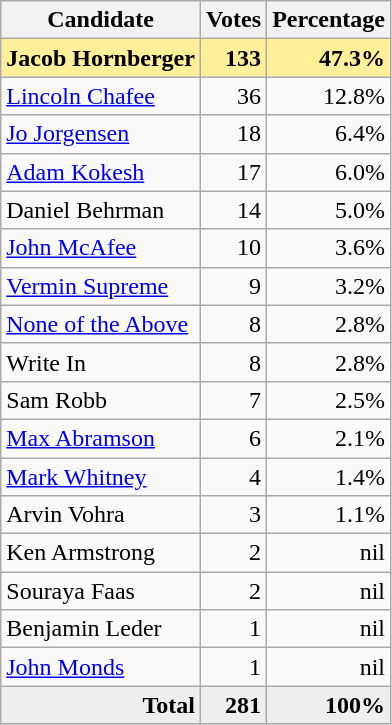<table class="wikitable" style="text-align:right;">
<tr>
<th>Candidate</th>
<th>Votes</th>
<th>Percentage</th>
</tr>
<tr style="background:#ffef99;">
<td style="text-align:left;"><strong>Jacob Hornberger</strong></td>
<td><strong>133</strong></td>
<td><strong>47.3%</strong></td>
</tr>
<tr>
<td style="text-align:left;"><a href='#'>Lincoln Chafee</a></td>
<td>36</td>
<td>12.8%</td>
</tr>
<tr>
<td style="text-align:left;"><a href='#'>Jo Jorgensen</a></td>
<td>18</td>
<td>6.4%</td>
</tr>
<tr>
<td style="text-align:left;"><a href='#'>Adam Kokesh</a></td>
<td>17</td>
<td>6.0%</td>
</tr>
<tr>
<td style="text-align:left;">Daniel Behrman</td>
<td>14</td>
<td>5.0%</td>
</tr>
<tr>
<td style="text-align:left;"><a href='#'>John McAfee</a></td>
<td>10</td>
<td>3.6%</td>
</tr>
<tr>
<td style="text-align:left;"><a href='#'>Vermin Supreme</a></td>
<td>9</td>
<td>3.2%</td>
</tr>
<tr>
<td style="text-align:left;"><a href='#'>None of the Above</a></td>
<td>8</td>
<td>2.8%</td>
</tr>
<tr>
<td style="text-align:left;">Write In</td>
<td>8</td>
<td>2.8%</td>
</tr>
<tr>
<td style="text-align:left;">Sam Robb</td>
<td>7</td>
<td>2.5%</td>
</tr>
<tr>
<td style="text-align:left;"><a href='#'>Max Abramson</a></td>
<td>6</td>
<td>2.1%</td>
</tr>
<tr>
<td style="text-align:left;"><a href='#'>Mark Whitney</a></td>
<td>4</td>
<td>1.4%</td>
</tr>
<tr>
<td style="text-align:left;">Arvin Vohra</td>
<td>3</td>
<td>1.1%</td>
</tr>
<tr>
<td style="text-align:left;">Ken Armstrong</td>
<td>2</td>
<td>nil</td>
</tr>
<tr>
<td style="text-align:left;">Souraya Faas</td>
<td>2</td>
<td>nil</td>
</tr>
<tr>
<td style="text-align:left;">Benjamin Leder</td>
<td>1</td>
<td>nil</td>
</tr>
<tr>
<td style="text-align:left;"><a href='#'>John Monds</a></td>
<td>1</td>
<td>nil</td>
</tr>
<tr style="background:#eee;">
<td style="margin-right:0.50px"><strong>Total</strong></td>
<td style="margin-right:0.50px"><strong>281</strong></td>
<td style="margin-right:0.50px"><strong>100%</strong></td>
</tr>
</table>
